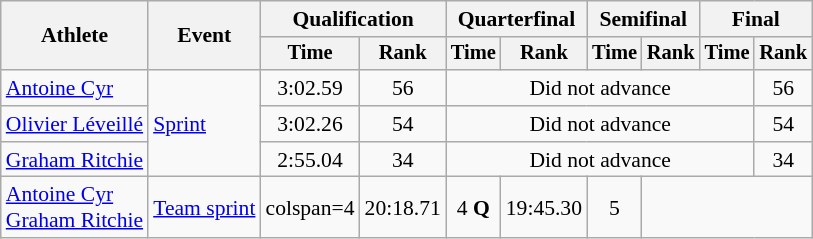<table class=wikitable style=font-size:90%;text-align:center>
<tr>
<th rowspan=2>Athlete</th>
<th rowspan=2>Event</th>
<th colspan=2>Qualification</th>
<th colspan=2>Quarterfinal</th>
<th colspan=2>Semifinal</th>
<th colspan=2>Final</th>
</tr>
<tr style=font-size:95%>
<th>Time</th>
<th>Rank</th>
<th>Time</th>
<th>Rank</th>
<th>Time</th>
<th>Rank</th>
<th>Time</th>
<th>Rank</th>
</tr>
<tr>
<td align=left><a href='#'>Antoine Cyr</a></td>
<td align=left rowspan=3><a href='#'>Sprint</a></td>
<td>3:02.59</td>
<td>56</td>
<td colspan=5>Did not advance</td>
<td>56</td>
</tr>
<tr>
<td align=left><a href='#'>Olivier Léveillé</a></td>
<td>3:02.26</td>
<td>54</td>
<td colspan=5>Did not advance</td>
<td>54</td>
</tr>
<tr>
<td align=left><a href='#'>Graham Ritchie</a></td>
<td>2:55.04</td>
<td>34</td>
<td colspan=5>Did not advance</td>
<td>34</td>
</tr>
<tr>
<td align=left><a href='#'>Antoine Cyr</a><br><a href='#'>Graham Ritchie</a></td>
<td align=left><a href='#'>Team sprint</a></td>
<td>colspan=4 </td>
<td>20:18.71</td>
<td>4 <strong>Q</strong></td>
<td>19:45.30</td>
<td>5</td>
</tr>
</table>
